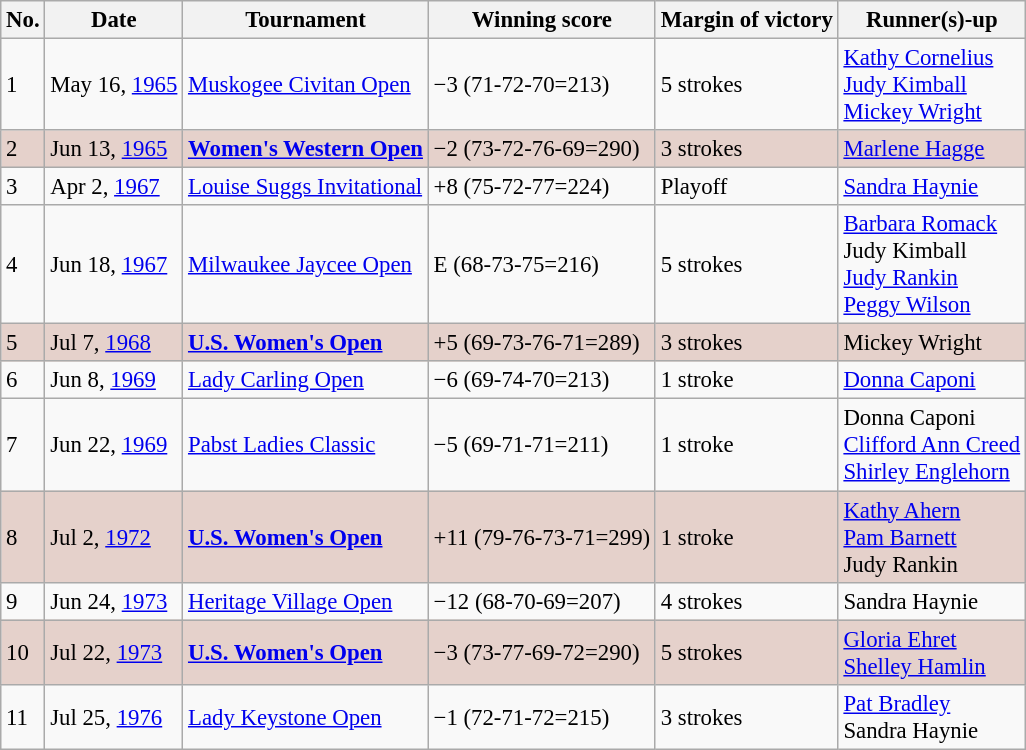<table class="wikitable" style="font-size:95%;">
<tr>
<th>No.</th>
<th>Date</th>
<th>Tournament</th>
<th>Winning score</th>
<th>Margin of victory</th>
<th>Runner(s)-up</th>
</tr>
<tr>
<td>1</td>
<td>May 16, <a href='#'>1965</a></td>
<td><a href='#'>Muskogee Civitan Open</a></td>
<td>−3 (71-72-70=213)</td>
<td>5 strokes</td>
<td> <a href='#'>Kathy Cornelius</a><br> <a href='#'>Judy Kimball</a><br> <a href='#'>Mickey Wright</a></td>
</tr>
<tr style="background:#e5d1cb;">
<td>2</td>
<td>Jun 13, <a href='#'>1965</a></td>
<td><strong><a href='#'>Women's Western Open</a></strong></td>
<td>−2 (73-72-76-69=290)</td>
<td>3 strokes</td>
<td> <a href='#'>Marlene Hagge</a></td>
</tr>
<tr>
<td>3</td>
<td>Apr 2, <a href='#'>1967</a></td>
<td><a href='#'>Louise Suggs Invitational</a></td>
<td>+8 (75-72-77=224)</td>
<td>Playoff</td>
<td> <a href='#'>Sandra Haynie</a></td>
</tr>
<tr>
<td>4</td>
<td>Jun 18, <a href='#'>1967</a></td>
<td><a href='#'>Milwaukee Jaycee Open</a></td>
<td>E (68-73-75=216)</td>
<td>5 strokes</td>
<td> <a href='#'>Barbara Romack</a><br> Judy Kimball<br> <a href='#'>Judy Rankin</a><br> <a href='#'>Peggy Wilson</a></td>
</tr>
<tr style="background:#e5d1cb;">
<td>5</td>
<td>Jul 7, <a href='#'>1968</a></td>
<td><strong><a href='#'>U.S. Women's Open</a></strong></td>
<td>+5 (69-73-76-71=289)</td>
<td>3 strokes</td>
<td> Mickey Wright</td>
</tr>
<tr>
<td>6</td>
<td>Jun 8, <a href='#'>1969</a></td>
<td><a href='#'>Lady Carling Open</a></td>
<td>−6 (69-74-70=213)</td>
<td>1 stroke</td>
<td> <a href='#'>Donna Caponi</a></td>
</tr>
<tr>
<td>7</td>
<td>Jun 22, <a href='#'>1969</a></td>
<td><a href='#'>Pabst Ladies Classic</a></td>
<td>−5 (69-71-71=211)</td>
<td>1 stroke</td>
<td> Donna Caponi<br> <a href='#'>Clifford Ann Creed</a><br> <a href='#'>Shirley Englehorn</a></td>
</tr>
<tr style="background:#e5d1cb;">
<td>8</td>
<td>Jul 2, <a href='#'>1972</a></td>
<td><strong><a href='#'>U.S. Women's Open</a></strong></td>
<td>+11 (79-76-73-71=299)</td>
<td>1 stroke</td>
<td> <a href='#'>Kathy Ahern</a><br> <a href='#'>Pam Barnett</a><br> Judy Rankin</td>
</tr>
<tr>
<td>9</td>
<td>Jun 24, <a href='#'>1973</a></td>
<td><a href='#'>Heritage Village Open</a></td>
<td>−12 (68-70-69=207)</td>
<td>4 strokes</td>
<td> Sandra Haynie</td>
</tr>
<tr style="background:#e5d1cb;">
<td>10</td>
<td>Jul 22, <a href='#'>1973</a></td>
<td><strong><a href='#'>U.S. Women's Open</a></strong></td>
<td>−3 (73-77-69-72=290)</td>
<td>5 strokes</td>
<td> <a href='#'>Gloria Ehret</a><br> <a href='#'>Shelley Hamlin</a></td>
</tr>
<tr>
<td>11</td>
<td>Jul 25, <a href='#'>1976</a></td>
<td><a href='#'>Lady Keystone Open</a></td>
<td>−1 (72-71-72=215)</td>
<td>3 strokes</td>
<td> <a href='#'>Pat Bradley</a><br> Sandra Haynie</td>
</tr>
</table>
